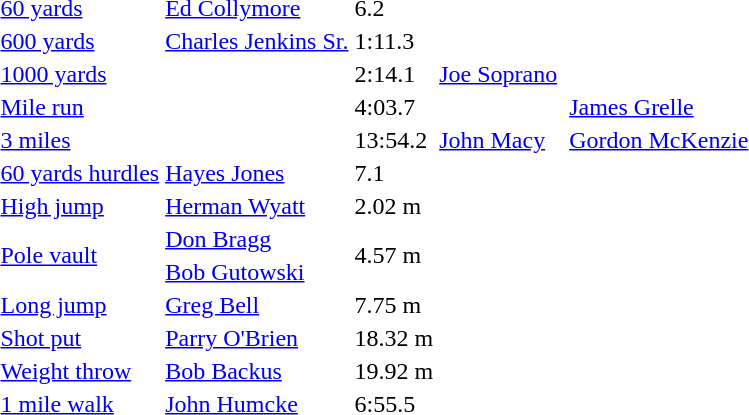<table>
<tr>
<td><a href='#'>60 yards</a></td>
<td><a href='#'>Ed Collymore</a></td>
<td>6.2</td>
<td></td>
<td></td>
<td></td>
<td></td>
</tr>
<tr>
<td><a href='#'>600 yards</a></td>
<td><a href='#'>Charles Jenkins Sr.</a></td>
<td>1:11.3</td>
<td></td>
<td></td>
<td></td>
<td></td>
</tr>
<tr>
<td><a href='#'>1000 yards</a></td>
<td></td>
<td>2:14.1</td>
<td><a href='#'>Joe Soprano</a></td>
<td></td>
<td></td>
<td></td>
</tr>
<tr>
<td><a href='#'>Mile run</a></td>
<td></td>
<td>4:03.7</td>
<td></td>
<td></td>
<td><a href='#'>James Grelle</a></td>
<td></td>
</tr>
<tr>
<td><a href='#'>3 miles</a></td>
<td></td>
<td>13:54.2</td>
<td><a href='#'>John Macy</a></td>
<td></td>
<td><a href='#'>Gordon McKenzie</a></td>
<td></td>
</tr>
<tr>
<td><a href='#'>60 yards hurdles</a></td>
<td><a href='#'>Hayes Jones</a></td>
<td>7.1</td>
<td></td>
<td></td>
<td></td>
<td></td>
</tr>
<tr>
<td><a href='#'>High jump</a></td>
<td><a href='#'>Herman Wyatt</a></td>
<td>2.02 m</td>
<td></td>
<td></td>
<td></td>
<td></td>
</tr>
<tr>
<td rowspan=2><a href='#'>Pole vault</a></td>
<td><a href='#'>Don Bragg</a></td>
<td rowspan=2>4.57 m</td>
<td rowspan=2></td>
<td rowspan=2></td>
<td rowspan=2></td>
<td rowspan=2></td>
</tr>
<tr>
<td><a href='#'>Bob Gutowski</a></td>
</tr>
<tr>
<td><a href='#'>Long jump</a></td>
<td><a href='#'>Greg Bell</a></td>
<td>7.75 m</td>
<td></td>
<td></td>
<td></td>
<td></td>
</tr>
<tr>
<td><a href='#'>Shot put</a></td>
<td><a href='#'>Parry O'Brien</a></td>
<td>18.32 m</td>
<td></td>
<td></td>
<td></td>
<td></td>
</tr>
<tr>
<td><a href='#'>Weight throw</a></td>
<td><a href='#'>Bob Backus</a></td>
<td>19.92 m</td>
<td></td>
<td></td>
<td></td>
<td></td>
</tr>
<tr>
<td><a href='#'>1 mile walk</a></td>
<td><a href='#'>John Humcke</a></td>
<td>6:55.5</td>
<td></td>
<td></td>
<td></td>
<td></td>
</tr>
</table>
